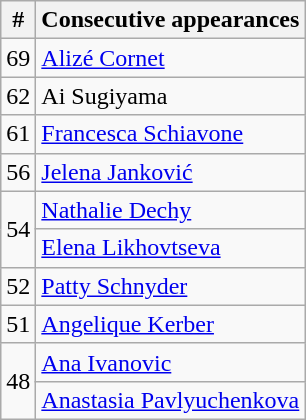<table class=wikitable style="display:inline-table">
<tr>
<th scope="col">#</th>
<th scope="col">Consecutive appearances</th>
</tr>
<tr>
<td>69</td>
<td> <a href='#'>Alizé Cornet</a></td>
</tr>
<tr>
<td>62</td>
<td> Ai Sugiyama</td>
</tr>
<tr>
<td>61</td>
<td> <a href='#'>Francesca Schiavone</a></td>
</tr>
<tr>
<td>56</td>
<td> <a href='#'>Jelena Janković</a></td>
</tr>
<tr>
<td rowspan="2">54</td>
<td> <a href='#'>Nathalie Dechy</a></td>
</tr>
<tr>
<td> <a href='#'>Elena Likhovtseva</a></td>
</tr>
<tr>
<td>52</td>
<td> <a href='#'>Patty Schnyder</a></td>
</tr>
<tr>
<td>51</td>
<td> <a href='#'>Angelique Kerber</a></td>
</tr>
<tr>
<td rowspan="2">48</td>
<td> <a href='#'>Ana Ivanovic</a></td>
</tr>
<tr>
<td> <a href='#'>Anastasia Pavlyuchenkova</a></td>
</tr>
</table>
